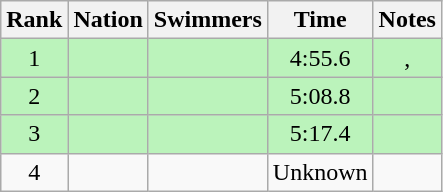<table class="wikitable sortable" style="text-align:center">
<tr>
<th>Rank</th>
<th>Nation</th>
<th>Swimmers</th>
<th>Time</th>
<th>Notes</th>
</tr>
<tr style="background:#bbf3bb;">
<td>1</td>
<td align=left></td>
<td></td>
<td>4:55.6</td>
<td>, </td>
</tr>
<tr style="background:#bbf3bb;">
<td>2</td>
<td align=left></td>
<td></td>
<td>5:08.8</td>
<td></td>
</tr>
<tr style="background:#bbf3bb;">
<td>3</td>
<td align=left></td>
<td></td>
<td>5:17.4</td>
<td></td>
</tr>
<tr>
<td>4</td>
<td align=left></td>
<td></td>
<td>Unknown</td>
<td></td>
</tr>
</table>
